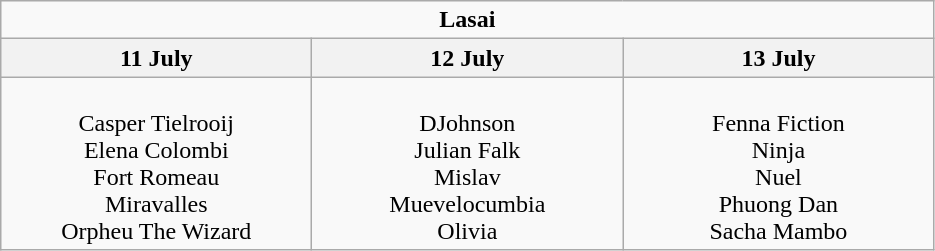<table class="wikitable">
<tr>
<td colspan="4" align="center"><strong>Lasai</strong></td>
</tr>
<tr>
<th>11 July</th>
<th>12 July</th>
<th>13 July</th>
</tr>
<tr>
<td valign="top" align="center" width=200><br>Casper Tielrooij<br>Elena Colombi<br>Fort Romeau<br>Miravalles<br>Orpheu The Wizard</td>
<td valign="top" align="center" width=200><br>DJohnson<br>Julian Falk<br>Mislav<br>Muevelocumbia<br>Olivia</td>
<td valign="top" align="center" width=200><br>Fenna Fiction<br>Ninja<br>Nuel<br>Phuong Dan<br>Sacha Mambo</td>
</tr>
</table>
